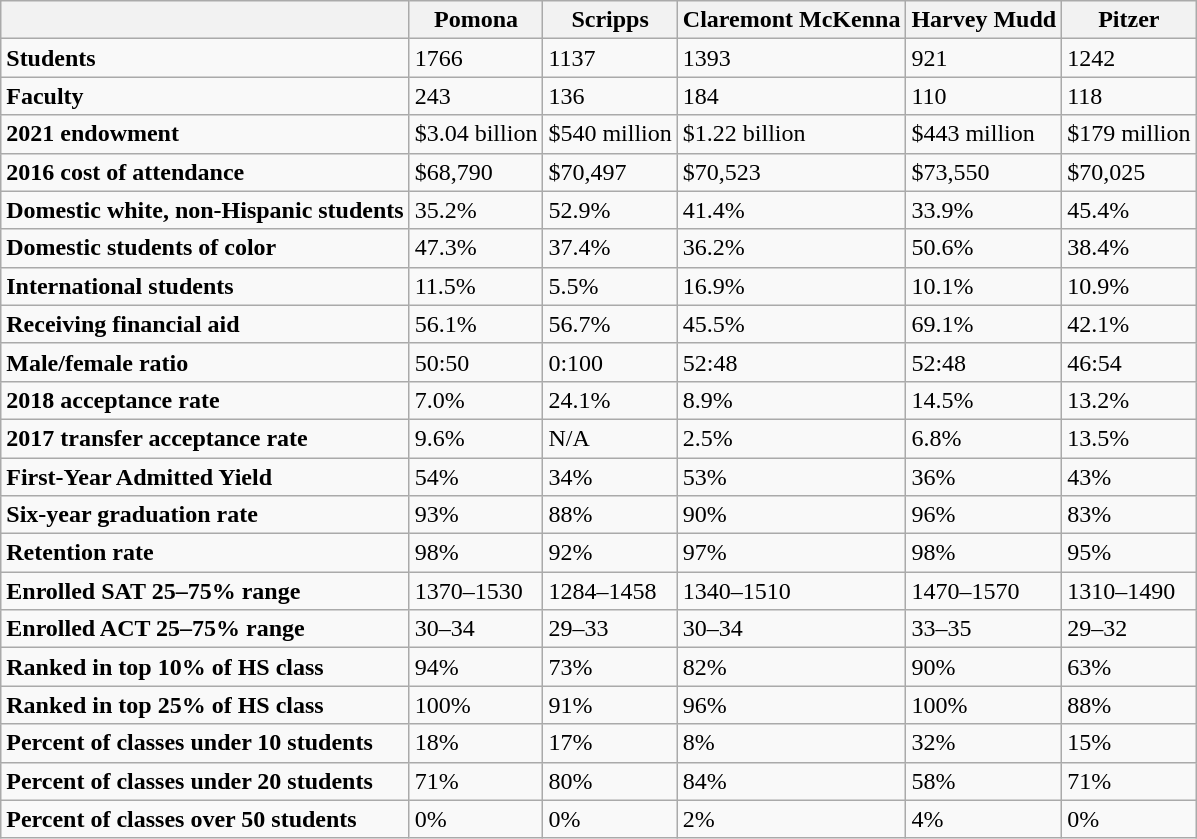<table class="wikitable">
<tr>
<th></th>
<th>Pomona</th>
<th>Scripps</th>
<th>Claremont McKenna</th>
<th>Harvey Mudd</th>
<th>Pitzer</th>
</tr>
<tr>
<td><strong>Students</strong></td>
<td>1766</td>
<td>1137</td>
<td>1393</td>
<td>921</td>
<td>1242</td>
</tr>
<tr>
<td><strong>Faculty</strong></td>
<td>243</td>
<td>136</td>
<td>184</td>
<td>110</td>
<td>118</td>
</tr>
<tr>
<td><strong>2021 endowment</strong></td>
<td>$3.04 billion</td>
<td>$540 million</td>
<td>$1.22 billion</td>
<td>$443 million</td>
<td>$179 million</td>
</tr>
<tr>
<td><strong>2016 cost of attendance</strong></td>
<td>$68,790</td>
<td>$70,497</td>
<td>$70,523</td>
<td>$73,550</td>
<td>$70,025</td>
</tr>
<tr>
<td><strong>Domestic white, non-Hispanic students</strong></td>
<td>35.2%</td>
<td>52.9%</td>
<td>41.4%</td>
<td>33.9%</td>
<td>45.4%</td>
</tr>
<tr>
<td><strong>Domestic students of color</strong></td>
<td>47.3%</td>
<td>37.4%</td>
<td>36.2%</td>
<td>50.6%</td>
<td>38.4%</td>
</tr>
<tr>
<td><strong>International students</strong></td>
<td>11.5%</td>
<td>5.5%</td>
<td>16.9%</td>
<td>10.1%</td>
<td>10.9%</td>
</tr>
<tr>
<td><strong>Receiving financial aid</strong></td>
<td>56.1%</td>
<td>56.7%</td>
<td>45.5%</td>
<td>69.1%</td>
<td>42.1%</td>
</tr>
<tr>
<td><strong>Male/female ratio</strong></td>
<td>50:50</td>
<td>0:100</td>
<td>52:48</td>
<td>52:48</td>
<td>46:54</td>
</tr>
<tr>
<td><strong>2018 acceptance rate</strong></td>
<td>7.0%</td>
<td>24.1%</td>
<td>8.9%</td>
<td>14.5%</td>
<td>13.2%</td>
</tr>
<tr>
<td><strong>2017 transfer acceptance rate</strong></td>
<td>9.6%</td>
<td>N/A</td>
<td>2.5%</td>
<td>6.8%</td>
<td>13.5%</td>
</tr>
<tr>
<td><strong>First-Year Admitted Yield</strong></td>
<td>54%</td>
<td>34%</td>
<td>53%</td>
<td>36%</td>
<td>43%</td>
</tr>
<tr>
<td><strong>Six-year graduation rate</strong></td>
<td>93%</td>
<td>88%</td>
<td>90%</td>
<td>96%</td>
<td>83%</td>
</tr>
<tr>
<td><strong>Retention rate</strong></td>
<td>98%</td>
<td>92%</td>
<td>97%</td>
<td>98%</td>
<td>95%</td>
</tr>
<tr>
<td><strong>Enrolled SAT 25–75% range</strong></td>
<td>1370–1530</td>
<td>1284–1458</td>
<td>1340–1510</td>
<td>1470–1570</td>
<td>1310–1490</td>
</tr>
<tr>
<td><strong>Enrolled ACT 25–75% range</strong></td>
<td>30–34</td>
<td>29–33</td>
<td>30–34</td>
<td>33–35</td>
<td>29–32</td>
</tr>
<tr>
<td><strong>Ranked in top 10% of HS class</strong></td>
<td>94%</td>
<td>73%</td>
<td>82%</td>
<td>90%</td>
<td>63%</td>
</tr>
<tr>
<td><strong>Ranked in top 25% of HS class</strong></td>
<td>100%</td>
<td>91%</td>
<td>96%</td>
<td>100%</td>
<td>88%</td>
</tr>
<tr>
<td><strong>Percent of classes under 10 students</strong></td>
<td>18%</td>
<td>17%</td>
<td>8%</td>
<td>32%</td>
<td>15%</td>
</tr>
<tr>
<td><strong>Percent of classes under 20 students</strong></td>
<td>71%</td>
<td>80%</td>
<td>84%</td>
<td>58%</td>
<td>71%</td>
</tr>
<tr>
<td><strong>Percent of classes over 50 students</strong></td>
<td>0%</td>
<td>0%</td>
<td>2%</td>
<td>4%</td>
<td>0%</td>
</tr>
</table>
